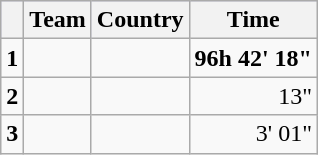<table class="wikitable">
<tr style="background:#ccccff;">
<th></th>
<th>Team</th>
<th>Country</th>
<th>Time</th>
</tr>
<tr>
<td><strong>1</strong></td>
<td><strong></strong></td>
<td><strong></strong></td>
<td align=right><strong>96h 42' 18"</strong></td>
</tr>
<tr>
<td><strong>2</strong></td>
<td></td>
<td></td>
<td align=right>13"</td>
</tr>
<tr>
<td><strong>3</strong></td>
<td></td>
<td></td>
<td align=right>3' 01"</td>
</tr>
</table>
